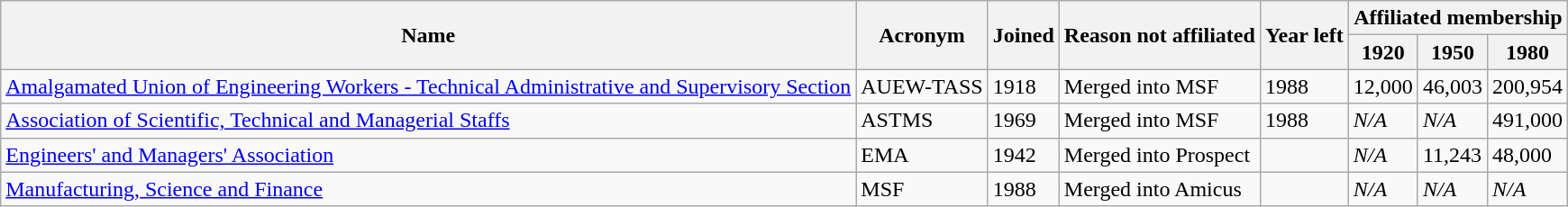<table class="wikitable">
<tr>
<th rowspan=2>Name</th>
<th rowspan=2>Acronym</th>
<th rowspan=2>Joined</th>
<th rowspan=2>Reason not affiliated</th>
<th rowspan=2>Year left</th>
<th colspan=3>Affiliated membership</th>
</tr>
<tr>
<th>1920</th>
<th>1950</th>
<th>1980</th>
</tr>
<tr>
<td><a href='#'>Amalgamated Union of Engineering Workers - Technical Administrative and Supervisory Section</a></td>
<td>AUEW-TASS</td>
<td>1918</td>
<td>Merged into MSF</td>
<td>1988</td>
<td>12,000</td>
<td>46,003</td>
<td>200,954</td>
</tr>
<tr>
<td><a href='#'>Association of Scientific, Technical and Managerial Staffs</a></td>
<td>ASTMS</td>
<td>1969</td>
<td>Merged into MSF</td>
<td>1988</td>
<td><em>N/A</em></td>
<td><em>N/A</em></td>
<td>491,000</td>
</tr>
<tr>
<td><a href='#'>Engineers' and Managers' Association</a></td>
<td>EMA</td>
<td>1942</td>
<td>Merged into Prospect</td>
<td></td>
<td><em>N/A</em></td>
<td>11,243</td>
<td>48,000</td>
</tr>
<tr>
<td><a href='#'>Manufacturing, Science and Finance</a></td>
<td>MSF</td>
<td>1988</td>
<td>Merged into Amicus</td>
<td></td>
<td><em>N/A</em></td>
<td><em>N/A</em></td>
<td><em>N/A</em></td>
</tr>
</table>
